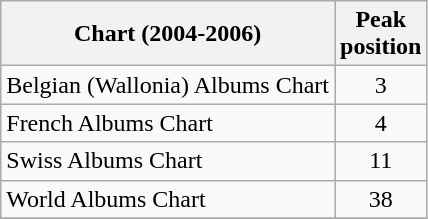<table class="wikitable sortable">
<tr>
<th align="left">Chart (2004-2006)</th>
<th align="center">Peak<br>position</th>
</tr>
<tr>
<td align="left">Belgian (Wallonia) Albums Chart</td>
<td align="center">3</td>
</tr>
<tr>
<td align="left">French Albums Chart</td>
<td align="center">4</td>
</tr>
<tr>
<td align="left">Swiss Albums Chart</td>
<td align="center">11</td>
</tr>
<tr>
<td align="left">World Albums Chart</td>
<td align="center">38</td>
</tr>
<tr>
</tr>
</table>
